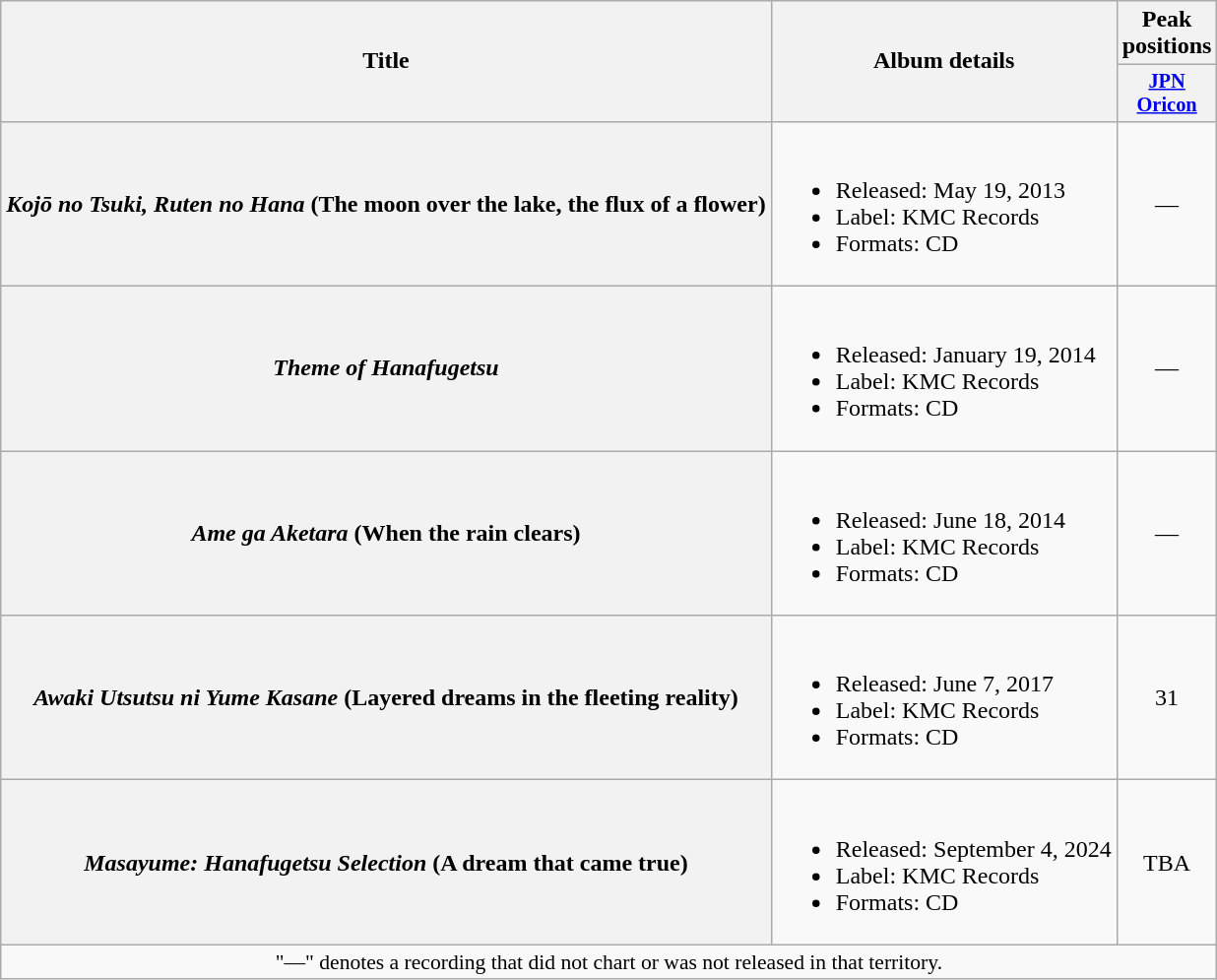<table class="wikitable plainrowheaders">
<tr>
<th scope="col" rowspan="2">Title</th>
<th scope="col" rowspan="2">Album details</th>
<th scope="col">Peak positions</th>
</tr>
<tr>
<th scope="col" style="width:4em;font-size:85%"><a href='#'>JPN<br>Oricon</a><br></th>
</tr>
<tr>
<th scope="row"><em>Kojō no Tsuki, Ruten no Hana</em> (The moon over the lake, the flux of a flower) </th>
<td><br><ul><li>Released: May 19, 2013</li><li>Label: KMC Records</li><li>Formats: CD</li></ul></td>
<td style="text-align:center;">—</td>
</tr>
<tr>
<th scope="row"><em>Theme of Hanafugetsu</em></th>
<td><br><ul><li>Released: January 19, 2014</li><li>Label: KMC Records</li><li>Formats: CD</li></ul></td>
<td style="text-align:center;">—</td>
</tr>
<tr>
<th scope="row"><em>Ame ga Aketara</em> (When the rain clears)</th>
<td><br><ul><li>Released: June 18, 2014</li><li>Label: KMC Records</li><li>Formats: CD</li></ul></td>
<td style="text-align:center;">—</td>
</tr>
<tr>
<th scope="row"><em>Awaki Utsutsu ni Yume Kasane</em> (Layered dreams in the fleeting reality) </th>
<td><br><ul><li>Released: June 7, 2017</li><li>Label: KMC Records</li><li>Formats: CD</li></ul></td>
<td style="text-align:center;">31</td>
</tr>
<tr>
<th scope="row"><em>Masayume: Hanafugetsu Selection</em> (A dream that came true)</th>
<td><br><ul><li>Released: September 4, 2024</li><li>Label: KMC Records</li><li>Formats: CD</li></ul></td>
<td style="text-align:center;">TBA</td>
</tr>
<tr>
<td align="center" colspan="4" style="font-size:90%">"—" denotes a recording that did not chart or was not released in that territory.</td>
</tr>
</table>
